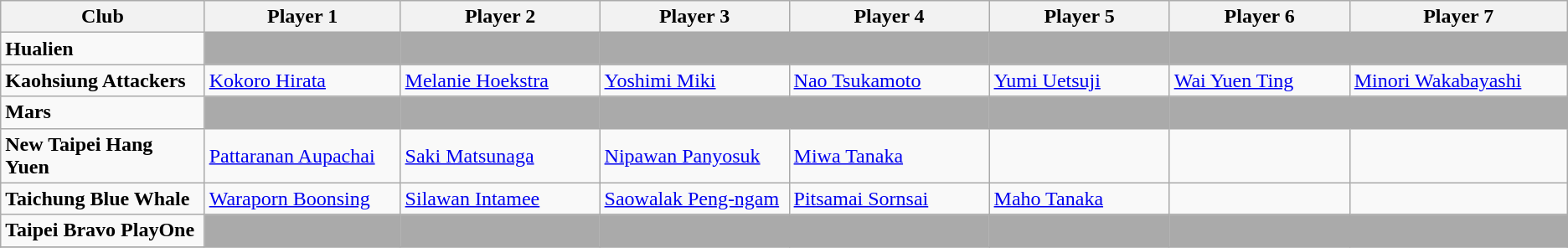<table class="wikitable" style="font-size:100%;">
<tr>
<th style="width:5%">Club</th>
<th style="width:5%">Player 1</th>
<th style="width:5%">Player 2</th>
<th style="width:5%">Player 3</th>
<th style="width:5%">Player 4</th>
<th style="width:5%">Player 5</th>
<th style="width:5%">Player 6</th>
<th style="width:5%">Player 7</th>
</tr>
<tr>
<td><strong>Hualien</strong></td>
<td bgcolor=#aaa></td>
<td bgcolor=#aaa></td>
<td bgcolor=#aaa></td>
<td bgcolor=#aaa></td>
<td bgcolor=#aaa></td>
<td bgcolor=#aaa></td>
<td bgcolor=#aaa></td>
</tr>
<tr>
<td><strong>Kaohsiung Attackers</strong></td>
<td> <a href='#'>Kokoro Hirata</a></td>
<td> <a href='#'>Melanie Hoekstra</a></td>
<td> <a href='#'>Yoshimi Miki</a></td>
<td> <a href='#'>Nao Tsukamoto</a></td>
<td> <a href='#'>Yumi Uetsuji</a></td>
<td> <a href='#'>Wai Yuen Ting</a></td>
<td> <a href='#'>Minori Wakabayashi</a></td>
</tr>
<tr>
<td><strong>Mars</strong></td>
<td bgcolor=#aaa></td>
<td bgcolor=#aaa></td>
<td bgcolor=#aaa></td>
<td bgcolor=#aaa></td>
<td bgcolor=#aaa></td>
<td bgcolor=#aaa></td>
<td bgcolor=#aaa></td>
</tr>
<tr>
<td><strong>New Taipei Hang Yuen</strong></td>
<td> <a href='#'>Pattaranan Aupachai</a></td>
<td> <a href='#'>Saki Matsunaga</a></td>
<td> <a href='#'>Nipawan Panyosuk</a></td>
<td> <a href='#'>Miwa Tanaka</a></td>
<td></td>
<td></td>
<td></td>
</tr>
<tr>
<td><strong>Taichung Blue Whale</strong></td>
<td> <a href='#'>Waraporn Boonsing</a></td>
<td> <a href='#'>Silawan Intamee</a></td>
<td> <a href='#'>Saowalak Peng-ngam</a></td>
<td> <a href='#'>Pitsamai Sornsai</a></td>
<td> <a href='#'>Maho Tanaka</a></td>
<td></td>
<td></td>
</tr>
<tr>
<td><strong>Taipei Bravo PlayOne</strong></td>
<td bgcolor=#aaa></td>
<td bgcolor=#aaa></td>
<td bgcolor=#aaa></td>
<td bgcolor=#aaa></td>
<td bgcolor=#aaa></td>
<td bgcolor=#aaa></td>
<td bgcolor=#aaa></td>
</tr>
<tr>
</tr>
</table>
